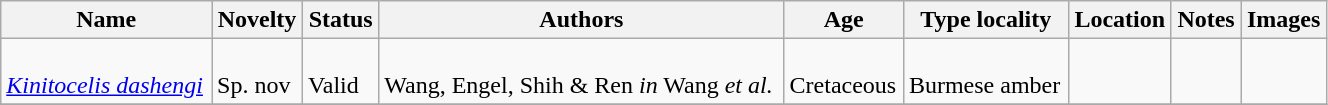<table class="wikitable sortable" align="center" width="70%">
<tr>
<th>Name</th>
<th>Novelty</th>
<th>Status</th>
<th>Authors</th>
<th>Age</th>
<th>Type locality</th>
<th>Location</th>
<th>Notes</th>
<th>Images</th>
</tr>
<tr>
<td><br><em><a href='#'>Kinitocelis dashengi</a></em></td>
<td><br>Sp. nov</td>
<td><br>Valid</td>
<td><br>Wang, Engel, Shih & Ren <em>in</em> Wang <em>et al.</em></td>
<td><br>Cretaceous</td>
<td><br>Burmese amber</td>
<td><br></td>
<td></td>
<td></td>
</tr>
<tr>
</tr>
</table>
